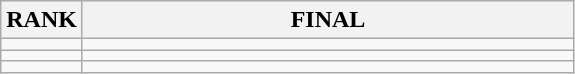<table class="wikitable">
<tr>
<th>RANK</th>
<th align="center" style="width: 20em">FINAL</th>
</tr>
<tr>
<td align="center"></td>
<td></td>
</tr>
<tr>
<td align="center"></td>
<td></td>
</tr>
<tr>
<td align="center"></td>
<td></td>
</tr>
</table>
